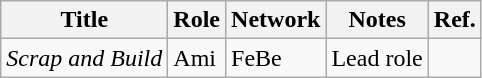<table class="wikitable">
<tr>
<th>Title</th>
<th>Role</th>
<th>Network</th>
<th>Notes</th>
<th>Ref.</th>
</tr>
<tr>
<td><em>Scrap and Build</em></td>
<td>Ami</td>
<td>FeBe</td>
<td>Lead role</td>
<td></td>
</tr>
</table>
